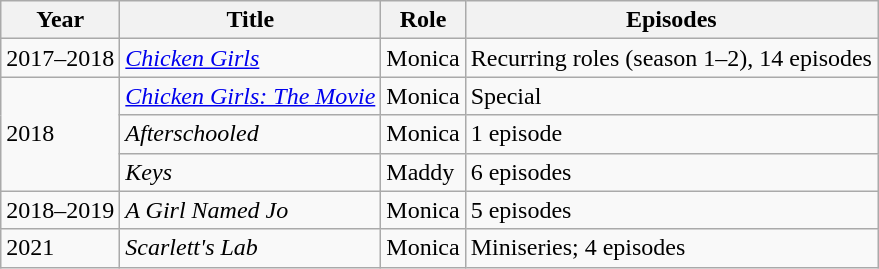<table class="wikitable sortable">
<tr>
<th>Year</th>
<th>Title</th>
<th>Role</th>
<th class="unsortable">Episodes</th>
</tr>
<tr>
<td>2017–2018</td>
<td><em><a href='#'>Chicken Girls</a></em></td>
<td>Monica</td>
<td>Recurring roles (season 1–2), 14 episodes</td>
</tr>
<tr>
<td rowspan="3">2018</td>
<td><em><a href='#'>Chicken Girls: The Movie</a></em></td>
<td>Monica</td>
<td>Special</td>
</tr>
<tr>
<td><em>Afterschooled</em></td>
<td>Monica</td>
<td>1 episode</td>
</tr>
<tr>
<td><em>Keys</em></td>
<td>Maddy</td>
<td>6 episodes</td>
</tr>
<tr>
<td>2018–2019</td>
<td><em>A Girl Named Jo</em></td>
<td>Monica</td>
<td>5 episodes</td>
</tr>
<tr>
<td>2021</td>
<td><em>Scarlett's Lab</em></td>
<td>Monica</td>
<td>Miniseries; 4 episodes</td>
</tr>
</table>
